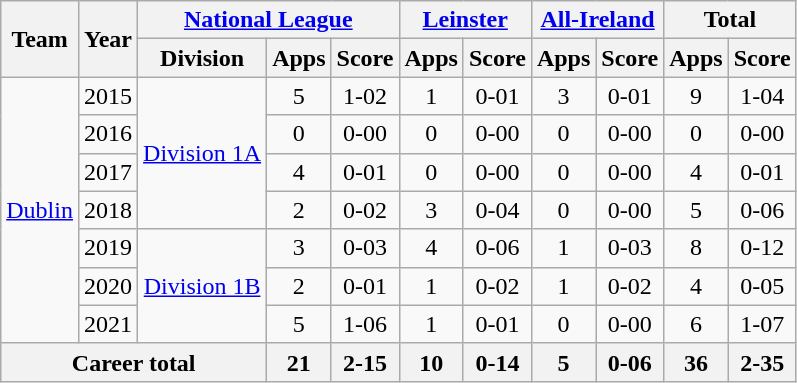<table class="wikitable" style="text-align:center">
<tr>
<th rowspan="2">Team</th>
<th rowspan="2">Year</th>
<th colspan="3"><a href='#'>National League</a></th>
<th colspan="2"><a href='#'>Leinster</a></th>
<th colspan="2"><a href='#'>All-Ireland</a></th>
<th colspan="2">Total</th>
</tr>
<tr>
<th>Division</th>
<th>Apps</th>
<th>Score</th>
<th>Apps</th>
<th>Score</th>
<th>Apps</th>
<th>Score</th>
<th>Apps</th>
<th>Score</th>
</tr>
<tr>
<td rowspan="7"><a href='#'>Dublin</a></td>
<td>2015</td>
<td rowspan="4"><a href='#'>Division 1A</a></td>
<td>5</td>
<td>1-02</td>
<td>1</td>
<td>0-01</td>
<td>3</td>
<td>0-01</td>
<td>9</td>
<td>1-04</td>
</tr>
<tr>
<td>2016</td>
<td>0</td>
<td>0-00</td>
<td>0</td>
<td>0-00</td>
<td>0</td>
<td>0-00</td>
<td>0</td>
<td>0-00</td>
</tr>
<tr>
<td>2017</td>
<td>4</td>
<td>0-01</td>
<td>0</td>
<td>0-00</td>
<td>0</td>
<td>0-00</td>
<td>4</td>
<td>0-01</td>
</tr>
<tr>
<td>2018</td>
<td>2</td>
<td>0-02</td>
<td>3</td>
<td>0-04</td>
<td>0</td>
<td>0-00</td>
<td>5</td>
<td>0-06</td>
</tr>
<tr>
<td>2019</td>
<td rowspan="3"><a href='#'>Division 1B</a></td>
<td>3</td>
<td>0-03</td>
<td>4</td>
<td>0-06</td>
<td>1</td>
<td>0-03</td>
<td>8</td>
<td>0-12</td>
</tr>
<tr>
<td>2020</td>
<td>2</td>
<td>0-01</td>
<td>1</td>
<td>0-02</td>
<td>1</td>
<td>0-02</td>
<td>4</td>
<td>0-05</td>
</tr>
<tr>
<td>2021</td>
<td>5</td>
<td>1-06</td>
<td>1</td>
<td>0-01</td>
<td>0</td>
<td>0-00</td>
<td>6</td>
<td>1-07</td>
</tr>
<tr>
<th colspan="3">Career total</th>
<th>21</th>
<th>2-15</th>
<th>10</th>
<th>0-14</th>
<th>5</th>
<th>0-06</th>
<th>36</th>
<th>2-35</th>
</tr>
</table>
